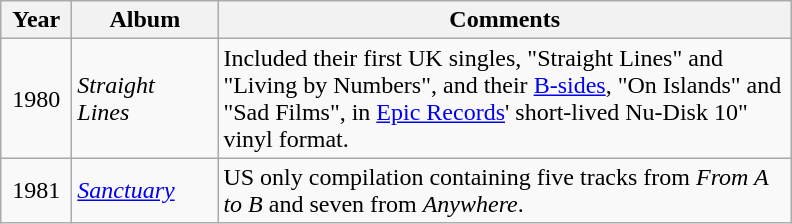<table class="wikitable">
<tr>
<th style="width:40px;">Year</th>
<th style="width:90px;">Album</th>
<th style="width:375px;">Comments</th>
</tr>
<tr>
<td style="text-align:center;">1980</td>
<td><em>Straight Lines</em></td>
<td>Included their first UK singles, "Straight Lines" and "Living by Numbers", and their <a href='#'>B-sides</a>, "On Islands" and "Sad Films", in <a href='#'>Epic Records</a>' short-lived Nu-Disk 10" vinyl format.</td>
</tr>
<tr>
<td style="text-align:center;">1981</td>
<td><em><a href='#'>Sanctuary</a></em></td>
<td>US only compilation containing five tracks from <em>From A to B</em> and seven from <em>Anywhere</em>.</td>
</tr>
</table>
